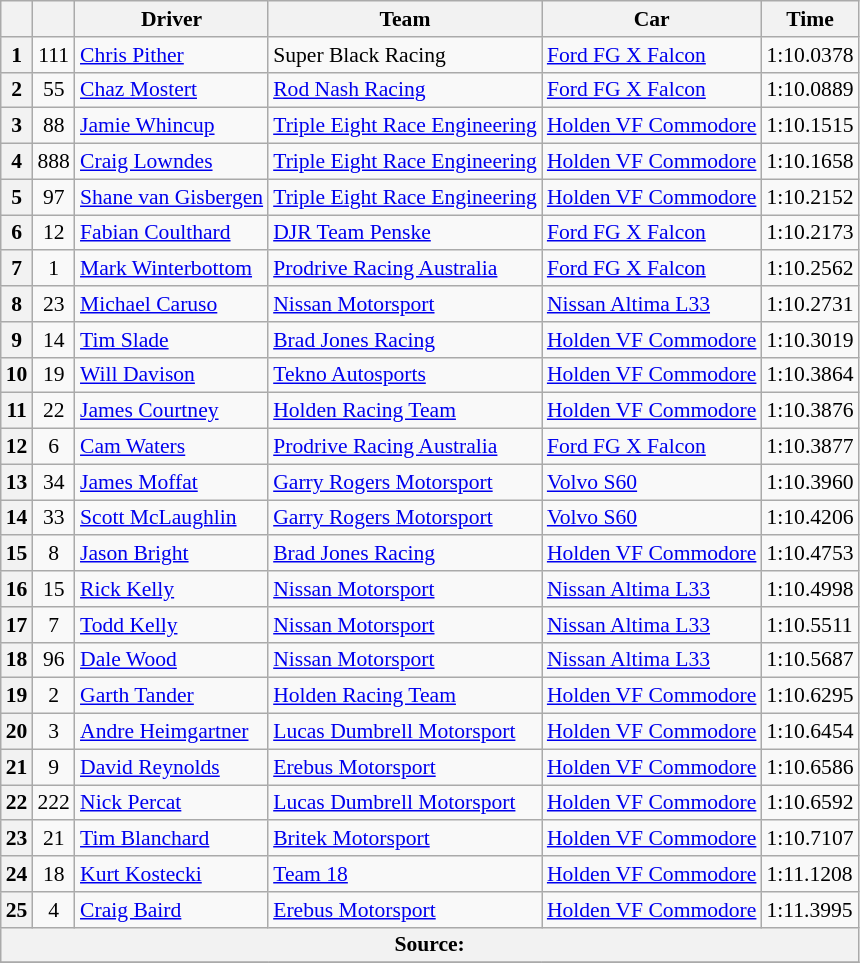<table class="wikitable" style="font-size: 90%">
<tr>
<th></th>
<th></th>
<th>Driver</th>
<th>Team</th>
<th>Car</th>
<th>Time</th>
</tr>
<tr>
<th>1</th>
<td align="center">111</td>
<td> <a href='#'>Chris Pither</a></td>
<td>Super Black Racing</td>
<td><a href='#'>Ford FG X Falcon</a></td>
<td>1:10.0378</td>
</tr>
<tr>
<th>2</th>
<td align="center">55</td>
<td> <a href='#'>Chaz Mostert</a></td>
<td><a href='#'>Rod Nash Racing</a></td>
<td><a href='#'>Ford FG X Falcon</a></td>
<td>1:10.0889</td>
</tr>
<tr>
<th>3</th>
<td align="center">88</td>
<td> <a href='#'>Jamie Whincup</a></td>
<td><a href='#'>Triple Eight Race Engineering</a></td>
<td><a href='#'>Holden VF Commodore</a></td>
<td>1:10.1515</td>
</tr>
<tr>
<th>4</th>
<td align="center">888</td>
<td> <a href='#'>Craig Lowndes</a></td>
<td><a href='#'>Triple Eight Race Engineering</a></td>
<td><a href='#'>Holden VF Commodore</a></td>
<td>1:10.1658</td>
</tr>
<tr>
<th>5</th>
<td align="center">97</td>
<td> <a href='#'>Shane van Gisbergen</a></td>
<td><a href='#'>Triple Eight Race Engineering</a></td>
<td><a href='#'>Holden VF Commodore</a></td>
<td>1:10.2152</td>
</tr>
<tr>
<th>6</th>
<td align="center">12</td>
<td> <a href='#'>Fabian Coulthard</a></td>
<td><a href='#'>DJR Team Penske</a></td>
<td><a href='#'>Ford FG X Falcon</a></td>
<td>1:10.2173</td>
</tr>
<tr>
<th>7</th>
<td align="center">1</td>
<td> <a href='#'>Mark Winterbottom</a></td>
<td><a href='#'>Prodrive Racing Australia</a></td>
<td><a href='#'>Ford FG X Falcon</a></td>
<td>1:10.2562</td>
</tr>
<tr>
<th>8</th>
<td align="center">23</td>
<td> <a href='#'>Michael Caruso</a></td>
<td><a href='#'>Nissan Motorsport</a></td>
<td><a href='#'>Nissan Altima L33</a></td>
<td>1:10.2731</td>
</tr>
<tr>
<th>9</th>
<td align="center">14</td>
<td> <a href='#'>Tim Slade</a></td>
<td><a href='#'>Brad Jones Racing</a></td>
<td><a href='#'>Holden VF Commodore</a></td>
<td>1:10.3019</td>
</tr>
<tr>
<th>10</th>
<td align="center">19</td>
<td> <a href='#'>Will Davison</a></td>
<td><a href='#'>Tekno Autosports</a></td>
<td><a href='#'>Holden VF Commodore</a></td>
<td>1:10.3864</td>
</tr>
<tr>
<th>11</th>
<td align="center">22</td>
<td> <a href='#'>James Courtney</a></td>
<td><a href='#'>Holden Racing Team</a></td>
<td><a href='#'>Holden VF Commodore</a></td>
<td>1:10.3876</td>
</tr>
<tr>
<th>12</th>
<td align="center">6</td>
<td> <a href='#'>Cam Waters</a></td>
<td><a href='#'>Prodrive Racing Australia</a></td>
<td><a href='#'>Ford FG X Falcon</a></td>
<td>1:10.3877</td>
</tr>
<tr>
<th>13</th>
<td align="center">34</td>
<td> <a href='#'>James Moffat</a></td>
<td><a href='#'>Garry Rogers Motorsport</a></td>
<td><a href='#'>Volvo S60</a></td>
<td>1:10.3960</td>
</tr>
<tr>
<th>14</th>
<td align="center">33</td>
<td> <a href='#'>Scott McLaughlin</a></td>
<td><a href='#'>Garry Rogers Motorsport</a></td>
<td><a href='#'>Volvo S60</a></td>
<td>1:10.4206</td>
</tr>
<tr>
<th>15</th>
<td align="center">8</td>
<td> <a href='#'>Jason Bright</a></td>
<td><a href='#'>Brad Jones Racing</a></td>
<td><a href='#'>Holden VF Commodore</a></td>
<td>1:10.4753</td>
</tr>
<tr>
<th>16</th>
<td align="center">15</td>
<td> <a href='#'>Rick Kelly</a></td>
<td><a href='#'>Nissan Motorsport</a></td>
<td><a href='#'>Nissan Altima L33</a></td>
<td>1:10.4998</td>
</tr>
<tr>
<th>17</th>
<td align="center">7</td>
<td> <a href='#'>Todd Kelly</a></td>
<td><a href='#'>Nissan Motorsport</a></td>
<td><a href='#'>Nissan Altima L33</a></td>
<td>1:10.5511</td>
</tr>
<tr>
<th>18</th>
<td align="center">96</td>
<td> <a href='#'>Dale Wood</a></td>
<td><a href='#'>Nissan Motorsport</a></td>
<td><a href='#'>Nissan Altima L33</a></td>
<td>1:10.5687</td>
</tr>
<tr>
<th>19</th>
<td align="center">2</td>
<td> <a href='#'>Garth Tander</a></td>
<td><a href='#'>Holden Racing Team</a></td>
<td><a href='#'>Holden VF Commodore</a></td>
<td>1:10.6295</td>
</tr>
<tr>
<th>20</th>
<td align="center">3</td>
<td> <a href='#'>Andre Heimgartner</a></td>
<td><a href='#'>Lucas Dumbrell Motorsport</a></td>
<td><a href='#'>Holden VF Commodore</a></td>
<td>1:10.6454</td>
</tr>
<tr>
<th>21</th>
<td align="center">9</td>
<td> <a href='#'>David Reynolds</a></td>
<td><a href='#'>Erebus Motorsport</a></td>
<td><a href='#'>Holden VF Commodore</a></td>
<td>1:10.6586</td>
</tr>
<tr>
<th>22</th>
<td align="center">222</td>
<td> <a href='#'>Nick Percat</a></td>
<td><a href='#'>Lucas Dumbrell Motorsport</a></td>
<td><a href='#'>Holden VF Commodore</a></td>
<td>1:10.6592</td>
</tr>
<tr>
<th>23</th>
<td align="center">21</td>
<td> <a href='#'>Tim Blanchard</a></td>
<td><a href='#'>Britek Motorsport</a></td>
<td><a href='#'>Holden VF Commodore</a></td>
<td>1:10.7107</td>
</tr>
<tr>
<th>24</th>
<td align="center">18</td>
<td> <a href='#'>Kurt Kostecki</a></td>
<td><a href='#'>Team 18</a></td>
<td><a href='#'>Holden VF Commodore</a></td>
<td>1:11.1208</td>
</tr>
<tr>
<th>25</th>
<td align="center">4</td>
<td> <a href='#'>Craig Baird</a></td>
<td><a href='#'>Erebus Motorsport</a></td>
<td><a href='#'>Holden VF Commodore</a></td>
<td>1:11.3995</td>
</tr>
<tr>
<th colspan="6">Source:</th>
</tr>
<tr>
</tr>
</table>
